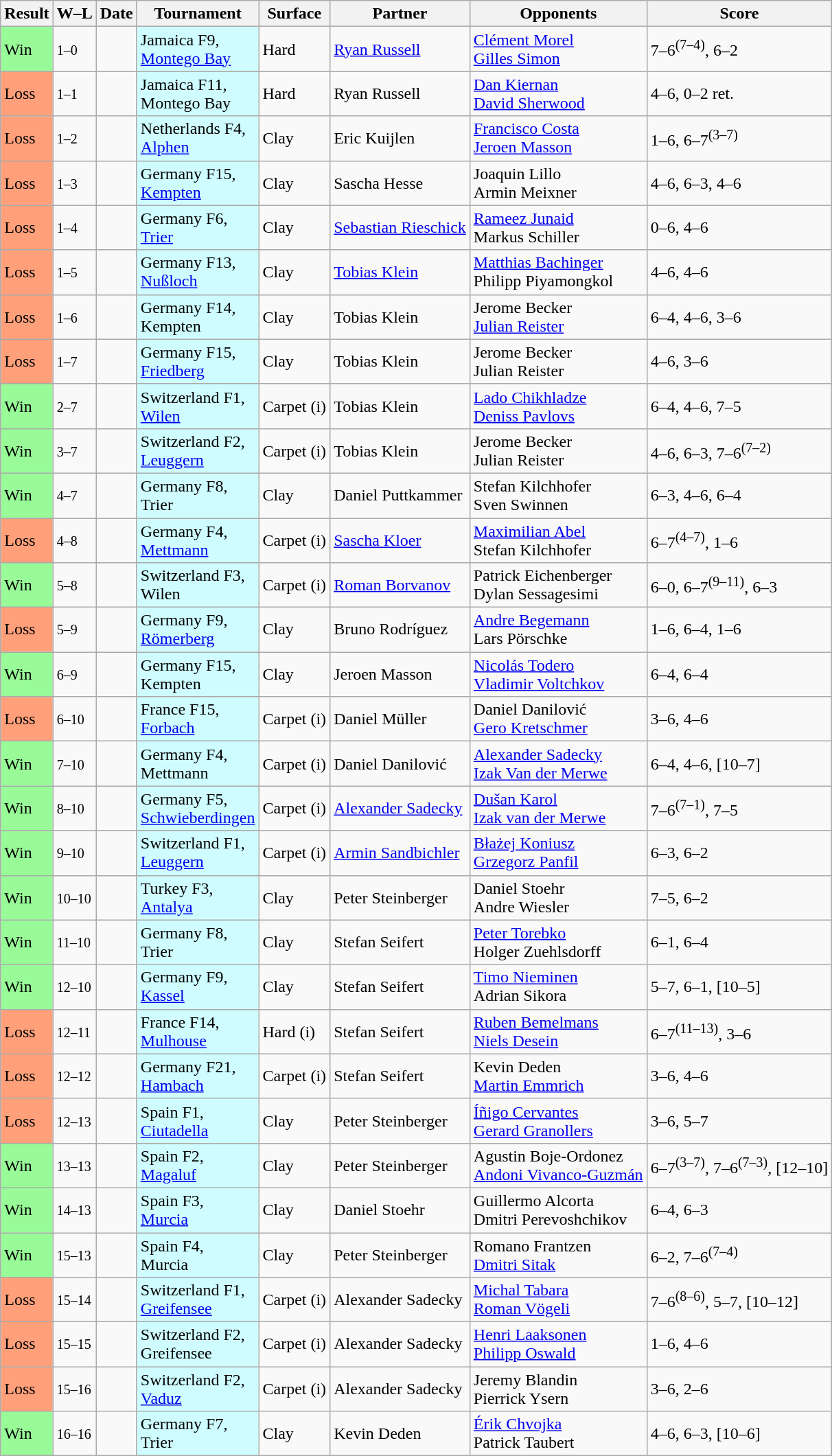<table class="wikitable sortable nowrap">
<tr>
<th>Result</th>
<th class="unsortable">W–L</th>
<th>Date</th>
<th>Tournament</th>
<th>Surface</th>
<th>Partner</th>
<th>Opponents</th>
<th class=unsortable>Score</th>
</tr>
<tr>
<td bgcolor=98FB98>Win</td>
<td><small>1–0</small></td>
<td></td>
<td bgcolor=cffcff>Jamaica F9, <br> <a href='#'>Montego Bay</a></td>
<td>Hard</td>
<td> <a href='#'>Ryan Russell</a></td>
<td> <a href='#'>Clément Morel</a><br> <a href='#'>Gilles Simon</a></td>
<td>7–6<sup>(7–4)</sup>, 6–2</td>
</tr>
<tr>
<td bgcolor="FFA07A">Loss</td>
<td><small>1–1</small></td>
<td></td>
<td bgcolor=cffcff>Jamaica F11, <br> Montego Bay</td>
<td>Hard</td>
<td> Ryan Russell</td>
<td> <a href='#'>Dan Kiernan</a><br> <a href='#'>David Sherwood</a></td>
<td>4–6, 0–2 ret.</td>
</tr>
<tr>
<td bgcolor="FFA07A">Loss</td>
<td><small>1–2</small></td>
<td></td>
<td bgcolor=cffcff>Netherlands F4, <br> <a href='#'>Alphen</a></td>
<td>Clay</td>
<td> Eric Kuijlen</td>
<td> <a href='#'>Francisco Costa</a><br> <a href='#'>Jeroen Masson</a></td>
<td>1–6, 6–7<sup>(3–7)</sup></td>
</tr>
<tr>
<td bgcolor="FFA07A">Loss</td>
<td><small>1–3</small></td>
<td></td>
<td bgcolor=cffcff>Germany F15, <br> <a href='#'>Kempten</a></td>
<td>Clay</td>
<td> Sascha Hesse</td>
<td> Joaquin Lillo<br> Armin Meixner</td>
<td>4–6, 6–3, 4–6</td>
</tr>
<tr>
<td bgcolor="FFA07A">Loss</td>
<td><small>1–4</small></td>
<td></td>
<td bgcolor=cffcff>Germany F6, <br> <a href='#'>Trier</a></td>
<td>Clay</td>
<td> <a href='#'>Sebastian Rieschick</a></td>
<td> <a href='#'>Rameez Junaid</a><br> Markus Schiller</td>
<td>0–6, 4–6</td>
</tr>
<tr>
<td bgcolor="FFA07A">Loss</td>
<td><small>1–5</small></td>
<td></td>
<td bgcolor=cffcff>Germany F13, <br> <a href='#'>Nußloch</a></td>
<td>Clay</td>
<td> <a href='#'>Tobias Klein</a></td>
<td> <a href='#'>Matthias Bachinger</a><br> Philipp Piyamongkol</td>
<td>4–6, 4–6</td>
</tr>
<tr>
<td bgcolor="FFA07A">Loss</td>
<td><small>1–6</small></td>
<td></td>
<td bgcolor=cffcff>Germany F14, <br> Kempten</td>
<td>Clay</td>
<td> Tobias Klein</td>
<td> Jerome Becker<br> <a href='#'>Julian Reister</a></td>
<td>6–4, 4–6, 3–6</td>
</tr>
<tr>
<td bgcolor="FFA07A">Loss</td>
<td><small>1–7</small></td>
<td></td>
<td bgcolor=cffcff>Germany F15, <br> <a href='#'>Friedberg</a></td>
<td>Clay</td>
<td> Tobias Klein</td>
<td> Jerome Becker<br> Julian Reister</td>
<td>4–6, 3–6</td>
</tr>
<tr>
<td bgcolor=98FB98>Win</td>
<td><small>2–7</small></td>
<td></td>
<td bgcolor=cffcff>Switzerland F1, <br> <a href='#'>Wilen</a></td>
<td>Carpet (i)</td>
<td> Tobias Klein</td>
<td> <a href='#'>Lado Chikhladze</a><br> <a href='#'>Deniss Pavlovs</a></td>
<td>6–4, 4–6, 7–5</td>
</tr>
<tr>
<td bgcolor=98FB98>Win</td>
<td><small>3–7</small></td>
<td></td>
<td bgcolor=cffcff>Switzerland F2, <br> <a href='#'>Leuggern</a></td>
<td>Carpet (i)</td>
<td> Tobias Klein</td>
<td> Jerome Becker<br> Julian Reister</td>
<td>4–6, 6–3, 7–6<sup>(7–2)</sup></td>
</tr>
<tr>
<td bgcolor=98FB98>Win</td>
<td><small>4–7</small></td>
<td></td>
<td bgcolor=cffcff>Germany F8, <br> Trier</td>
<td>Clay</td>
<td> Daniel Puttkammer</td>
<td> Stefan Kilchhofer<br> Sven Swinnen</td>
<td>6–3, 4–6, 6–4</td>
</tr>
<tr>
<td bgcolor="FFA07A">Loss</td>
<td><small>4–8</small></td>
<td></td>
<td bgcolor=cffcff>Germany F4, <br> <a href='#'>Mettmann</a></td>
<td>Carpet (i)</td>
<td> <a href='#'>Sascha Kloer</a></td>
<td> <a href='#'>Maximilian Abel</a><br> Stefan Kilchhofer</td>
<td>6–7<sup>(4–7)</sup>, 1–6</td>
</tr>
<tr>
<td bgcolor=98FB98>Win</td>
<td><small>5–8</small></td>
<td></td>
<td bgcolor=cffcff>Switzerland F3, <br> Wilen</td>
<td>Carpet (i)</td>
<td> <a href='#'>Roman Borvanov</a></td>
<td> Patrick Eichenberger<br> Dylan Sessagesimi</td>
<td>6–0, 6–7<sup>(9–11)</sup>, 6–3</td>
</tr>
<tr>
<td bgcolor="FFA07A">Loss</td>
<td><small>5–9</small></td>
<td></td>
<td bgcolor=cffcff>Germany F9, <br> <a href='#'>Römerberg</a></td>
<td>Clay</td>
<td> Bruno Rodríguez</td>
<td> <a href='#'>Andre Begemann</a><br> Lars Pörschke</td>
<td>1–6, 6–4, 1–6</td>
</tr>
<tr>
<td bgcolor=98FB98>Win</td>
<td><small>6–9</small></td>
<td></td>
<td bgcolor=cffcff>Germany F15, <br> Kempten</td>
<td>Clay</td>
<td> Jeroen Masson</td>
<td> <a href='#'>Nicolás Todero</a><br> <a href='#'>Vladimir Voltchkov</a></td>
<td>6–4, 6–4</td>
</tr>
<tr>
<td bgcolor="FFA07A">Loss</td>
<td><small>6–10</small></td>
<td></td>
<td bgcolor=cffcff>France F15, <br> <a href='#'>Forbach</a></td>
<td>Carpet (i)</td>
<td> Daniel Müller</td>
<td> Daniel Danilović<br> <a href='#'>Gero Kretschmer</a></td>
<td>3–6, 4–6</td>
</tr>
<tr>
<td bgcolor=98FB98>Win</td>
<td><small>7–10</small></td>
<td></td>
<td bgcolor=cffcff>Germany F4, <br> Mettmann</td>
<td>Carpet (i)</td>
<td> Daniel Danilović</td>
<td> <a href='#'>Alexander Sadecky</a><br> <a href='#'>Izak Van der Merwe</a></td>
<td>6–4, 4–6, [10–7]</td>
</tr>
<tr>
<td bgcolor=98FB98>Win</td>
<td><small>8–10</small></td>
<td></td>
<td bgcolor=cffcff>Germany F5, <br> <a href='#'>Schwieberdingen</a></td>
<td>Carpet (i)</td>
<td> <a href='#'>Alexander Sadecky</a></td>
<td> <a href='#'>Dušan Karol</a><br> <a href='#'>Izak van der Merwe</a></td>
<td>7–6<sup>(7–1)</sup>, 7–5</td>
</tr>
<tr>
<td bgcolor=98FB98>Win</td>
<td><small>9–10</small></td>
<td></td>
<td bgcolor=cffcff>Switzerland F1, <br> <a href='#'>Leuggern</a></td>
<td>Carpet (i)</td>
<td> <a href='#'>Armin Sandbichler</a></td>
<td> <a href='#'>Błażej Koniusz</a><br> <a href='#'>Grzegorz Panfil</a></td>
<td>6–3, 6–2</td>
</tr>
<tr>
<td bgcolor=98FB98>Win</td>
<td><small>10–10</small></td>
<td></td>
<td bgcolor=cffcff>Turkey F3, <br> <a href='#'>Antalya</a></td>
<td>Clay</td>
<td> Peter Steinberger</td>
<td> Daniel Stoehr<br> Andre Wiesler</td>
<td>7–5, 6–2</td>
</tr>
<tr>
<td bgcolor=98FB98>Win</td>
<td><small>11–10</small></td>
<td></td>
<td bgcolor=cffcff>Germany F8, <br> Trier</td>
<td>Clay</td>
<td> Stefan Seifert</td>
<td> <a href='#'>Peter Torebko</a><br> Holger Zuehlsdorff</td>
<td>6–1, 6–4</td>
</tr>
<tr>
<td bgcolor=98FB98>Win</td>
<td><small>12–10</small></td>
<td></td>
<td bgcolor=cffcff>Germany F9, <br> <a href='#'>Kassel</a></td>
<td>Clay</td>
<td> Stefan Seifert</td>
<td> <a href='#'>Timo Nieminen</a><br> Adrian Sikora</td>
<td>5–7, 6–1, [10–5]</td>
</tr>
<tr>
<td bgcolor="FFA07A">Loss</td>
<td><small>12–11</small></td>
<td></td>
<td bgcolor=cffcff>France F14, <br> <a href='#'>Mulhouse</a></td>
<td>Hard (i)</td>
<td> Stefan Seifert</td>
<td> <a href='#'>Ruben Bemelmans</a><br> <a href='#'>Niels Desein</a></td>
<td>6–7<sup>(11–13)</sup>, 3–6</td>
</tr>
<tr>
<td bgcolor="FFA07A">Loss</td>
<td><small>12–12</small></td>
<td></td>
<td bgcolor=cffcff>Germany F21,<br>  <a href='#'>Hambach</a></td>
<td>Carpet (i)</td>
<td> Stefan Seifert</td>
<td> Kevin Deden<br> <a href='#'>Martin Emmrich</a></td>
<td>3–6, 4–6</td>
</tr>
<tr>
<td bgcolor="FFA07A">Loss</td>
<td><small>12–13</small></td>
<td></td>
<td bgcolor=cffcff>Spain F1, <br> <a href='#'>Ciutadella</a></td>
<td>Clay</td>
<td> Peter Steinberger</td>
<td> <a href='#'>Íñigo Cervantes</a><br> <a href='#'>Gerard Granollers</a></td>
<td>3–6, 5–7</td>
</tr>
<tr>
<td bgcolor=98FB98>Win</td>
<td><small>13–13</small></td>
<td></td>
<td bgcolor=cffcff>Spain F2, <br> <a href='#'>Magaluf</a></td>
<td>Clay</td>
<td> Peter Steinberger</td>
<td> Agustin Boje-Ordonez<br> <a href='#'>Andoni Vivanco-Guzmán</a></td>
<td>6–7<sup>(3–7)</sup>, 7–6<sup>(7–3)</sup>, [12–10]</td>
</tr>
<tr>
<td bgcolor=98FB98>Win</td>
<td><small>14–13</small></td>
<td></td>
<td bgcolor=cffcff>Spain F3, <br> <a href='#'>Murcia</a></td>
<td>Clay</td>
<td> Daniel Stoehr</td>
<td> Guillermo Alcorta<br> Dmitri Perevoshchikov</td>
<td>6–4, 6–3</td>
</tr>
<tr>
<td bgcolor=98FB98>Win</td>
<td><small>15–13</small></td>
<td></td>
<td bgcolor=cffcff>Spain F4, <br> Murcia</td>
<td>Clay</td>
<td> Peter Steinberger</td>
<td> Romano Frantzen<br> <a href='#'>Dmitri Sitak</a></td>
<td>6–2, 7–6<sup>(7–4)</sup></td>
</tr>
<tr>
<td bgcolor="FFA07A">Loss</td>
<td><small>15–14</small></td>
<td></td>
<td bgcolor=cffcff>Switzerland F1, <br> <a href='#'>Greifensee</a></td>
<td>Carpet (i)</td>
<td> Alexander Sadecky</td>
<td> <a href='#'>Michal Tabara</a><br> <a href='#'>Roman Vögeli</a></td>
<td>7–6<sup>(8–6)</sup>, 5–7, [10–12]</td>
</tr>
<tr>
<td bgcolor="FFA07A">Loss</td>
<td><small>15–15</small></td>
<td></td>
<td bgcolor=cffcff>Switzerland F2, <br> Greifensee</td>
<td>Carpet (i)</td>
<td> Alexander Sadecky</td>
<td> <a href='#'>Henri Laaksonen</a><br> <a href='#'>Philipp Oswald</a></td>
<td>1–6, 4–6</td>
</tr>
<tr>
<td bgcolor="FFA07A">Loss</td>
<td><small>15–16</small></td>
<td></td>
<td bgcolor=cffcff>Switzerland F2, <br> <a href='#'>Vaduz</a></td>
<td>Carpet (i)</td>
<td> Alexander Sadecky</td>
<td> Jeremy Blandin<br> Pierrick Ysern</td>
<td>3–6, 2–6</td>
</tr>
<tr>
<td bgcolor=98FB98>Win</td>
<td><small>16–16</small></td>
<td></td>
<td bgcolor=cffcff>Germany F7, <br> Trier</td>
<td>Clay</td>
<td> Kevin Deden</td>
<td> <a href='#'>Érik Chvojka</a><br> Patrick Taubert</td>
<td>4–6, 6–3, [10–6]</td>
</tr>
</table>
